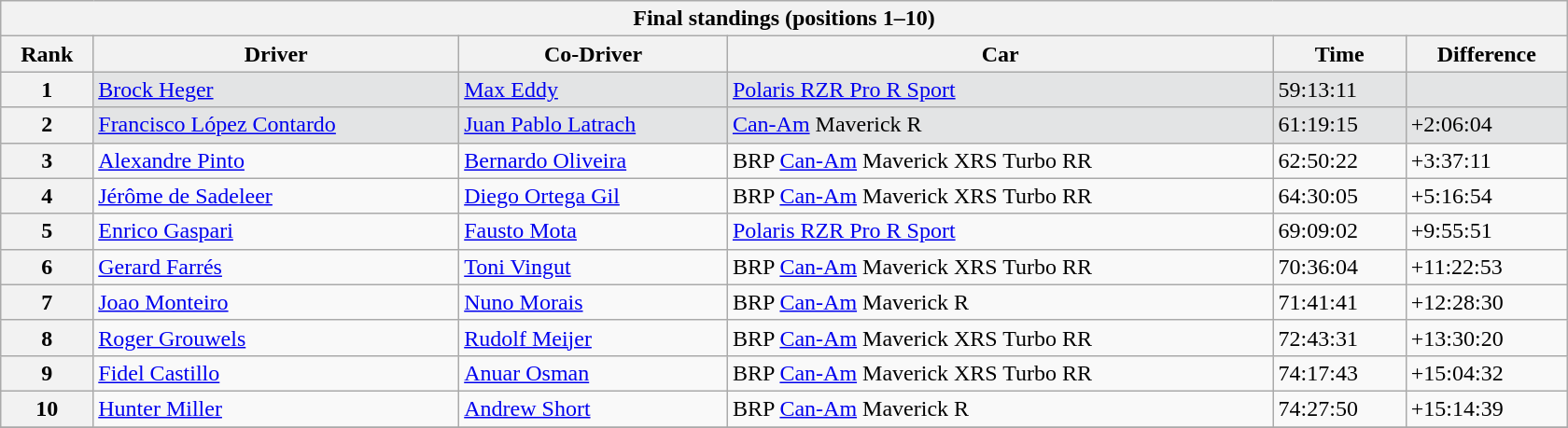<table class="wikitable" style="width:70em;margin-bottom:0;">
<tr>
<th colspan=6>Final standings (positions 1–10)</th>
</tr>
<tr>
<th>Rank</th>
<th>Driver</th>
<th>Co-Driver</th>
<th>Car</th>
<th>Time</th>
<th>Difference</th>
</tr>
<tr style="background:#e3e4e5;">
<th>1</th>
<td> <a href='#'>Brock Heger</a></td>
<td> <a href='#'>Max Eddy</a></td>
<td><a href='#'>Polaris RZR Pro R Sport</a></td>
<td>59:13:11</td>
<td></td>
</tr>
<tr style="background:#e3e4e5;">
<th>2</th>
<td> <a href='#'>Francisco López Contardo</a></td>
<td> <a href='#'>Juan Pablo Latrach</a></td>
<td><a href='#'>Can-Am</a> Maverick R</td>
<td>61:19:15</td>
<td>+2:06:04</td>
</tr>
<tr>
<th>3</th>
<td> <a href='#'>Alexandre Pinto</a></td>
<td> <a href='#'>Bernardo Oliveira</a></td>
<td>BRP <a href='#'>Can-Am</a> Maverick XRS Turbo RR</td>
<td>62:50:22</td>
<td>+3:37:11</td>
</tr>
<tr>
<th>4</th>
<td> <a href='#'>Jérôme de Sadeleer</a></td>
<td> <a href='#'>Diego Ortega Gil</a></td>
<td>BRP <a href='#'>Can-Am</a> Maverick XRS Turbo RR</td>
<td>64:30:05</td>
<td>+5:16:54</td>
</tr>
<tr>
<th>5</th>
<td> <a href='#'>Enrico Gaspari</a></td>
<td> <a href='#'>Fausto Mota</a></td>
<td><a href='#'>Polaris RZR Pro R Sport</a></td>
<td>69:09:02</td>
<td>+9:55:51</td>
</tr>
<tr>
<th>6</th>
<td> <a href='#'>Gerard Farrés</a></td>
<td> <a href='#'>Toni Vingut</a></td>
<td>BRP <a href='#'>Can-Am</a> Maverick XRS Turbo RR</td>
<td>70:36:04</td>
<td>+11:22:53</td>
</tr>
<tr>
<th>7</th>
<td> <a href='#'>Joao Monteiro</a></td>
<td> <a href='#'>Nuno Morais</a></td>
<td>BRP <a href='#'>Can-Am</a> Maverick R</td>
<td>71:41:41</td>
<td>+12:28:30</td>
</tr>
<tr>
<th>8</th>
<td> <a href='#'>Roger Grouwels</a></td>
<td> <a href='#'>Rudolf Meijer</a></td>
<td>BRP <a href='#'>Can-Am</a> Maverick XRS Turbo RR</td>
<td>72:43:31</td>
<td>+13:30:20</td>
</tr>
<tr>
<th>9</th>
<td> <a href='#'>Fidel Castillo</a></td>
<td> <a href='#'>Anuar Osman</a></td>
<td>BRP <a href='#'>Can-Am</a> Maverick XRS Turbo RR</td>
<td>74:17:43</td>
<td>+15:04:32</td>
</tr>
<tr>
<th>10</th>
<td> <a href='#'>Hunter Miller</a></td>
<td> <a href='#'>Andrew Short</a></td>
<td>BRP <a href='#'>Can-Am</a> Maverick R</td>
<td>74:27:50</td>
<td>+15:14:39</td>
</tr>
<tr>
</tr>
</table>
